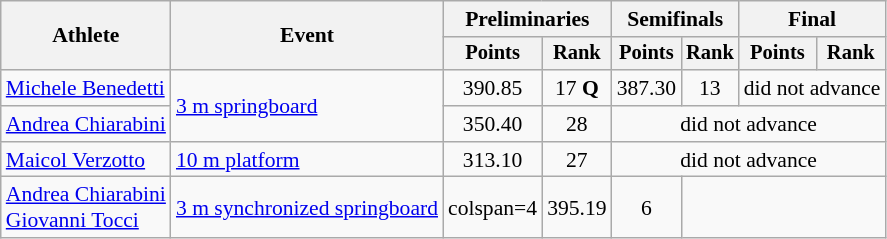<table class=wikitable style="font-size:90%">
<tr>
<th rowspan="2">Athlete</th>
<th rowspan="2">Event</th>
<th colspan="2">Preliminaries</th>
<th colspan="2">Semifinals</th>
<th colspan="2">Final</th>
</tr>
<tr style="font-size:95%">
<th>Points</th>
<th>Rank</th>
<th>Points</th>
<th>Rank</th>
<th>Points</th>
<th>Rank</th>
</tr>
<tr align=center>
<td align=left><a href='#'>Michele Benedetti</a></td>
<td align=left rowspan=2><a href='#'>3 m springboard</a></td>
<td>390.85</td>
<td>17 <strong>Q</strong></td>
<td>387.30</td>
<td>13</td>
<td colspan="2">did not advance</td>
</tr>
<tr align=center>
<td align=left><a href='#'>Andrea Chiarabini</a></td>
<td>350.40</td>
<td>28</td>
<td colspan="4">did not advance</td>
</tr>
<tr align=center>
<td align=left><a href='#'>Maicol Verzotto</a></td>
<td align=left><a href='#'>10 m platform</a></td>
<td>313.10</td>
<td>27</td>
<td colspan="4">did not advance</td>
</tr>
<tr align=center>
<td align=left><a href='#'>Andrea Chiarabini</a><br><a href='#'>Giovanni Tocci</a></td>
<td align=left><a href='#'>3 m synchronized springboard</a></td>
<td>colspan=4 </td>
<td>395.19</td>
<td>6</td>
</tr>
</table>
